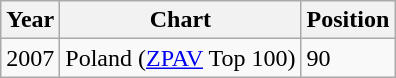<table class=wikitable>
<tr>
<th>Year</th>
<th>Chart</th>
<th>Position</th>
</tr>
<tr>
<td>2007</td>
<td>Poland (<a href='#'>ZPAV</a> Top 100)</td>
<td>90</td>
</tr>
</table>
